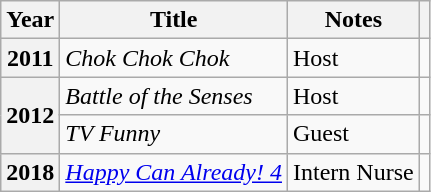<table class="wikitable sortable plainrowheaders">
<tr>
<th scope="col">Year</th>
<th scope="col">Title</th>
<th scope="col" class="unsortable">Notes</th>
<th scope="col" class="unsortable"></th>
</tr>
<tr>
<th scope="row">2011</th>
<td><em>Chok Chok Chok</em></td>
<td>Host</td>
<td></td>
</tr>
<tr>
<th scope="row" rowspan="2">2012</th>
<td><em>Battle of the Senses</em></td>
<td>Host</td>
</tr>
<tr>
<td><em>TV Funny</em></td>
<td>Guest</td>
<td></td>
</tr>
<tr>
<th scope="row">2018</th>
<td><em><a href='#'>Happy Can Already! 4</a></em></td>
<td>Intern Nurse</td>
<td></td>
</tr>
</table>
